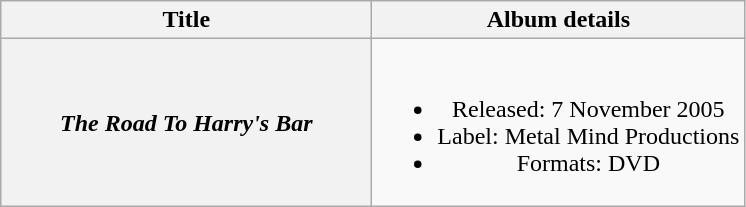<table class="wikitable plainrowheaders" style="text-align:center;">
<tr>
<th scope="col" style="width:15em;">Title</th>
<th scope="col">Album details</th>
</tr>
<tr>
<th scope="row"><em>The Road To Harry's Bar</em></th>
<td><br><ul><li>Released: 7 November 2005</li><li>Label: Metal Mind Productions</li><li>Formats: DVD</li></ul></td>
</tr>
</table>
